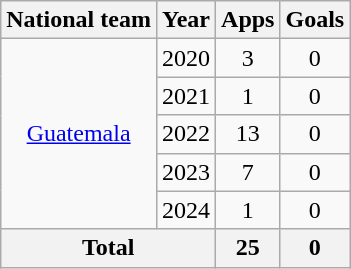<table class="wikitable" style="text-align: center;">
<tr>
<th>National team</th>
<th>Year</th>
<th>Apps</th>
<th>Goals</th>
</tr>
<tr>
<td rowspan="5" valign="center"><a href='#'>Guatemala</a></td>
<td>2020</td>
<td>3</td>
<td>0</td>
</tr>
<tr>
<td>2021</td>
<td>1</td>
<td>0</td>
</tr>
<tr>
<td>2022</td>
<td>13</td>
<td>0</td>
</tr>
<tr>
<td>2023</td>
<td>7</td>
<td>0</td>
</tr>
<tr>
<td>2024</td>
<td>1</td>
<td>0</td>
</tr>
<tr>
<th colspan="2">Total</th>
<th>25</th>
<th>0</th>
</tr>
</table>
